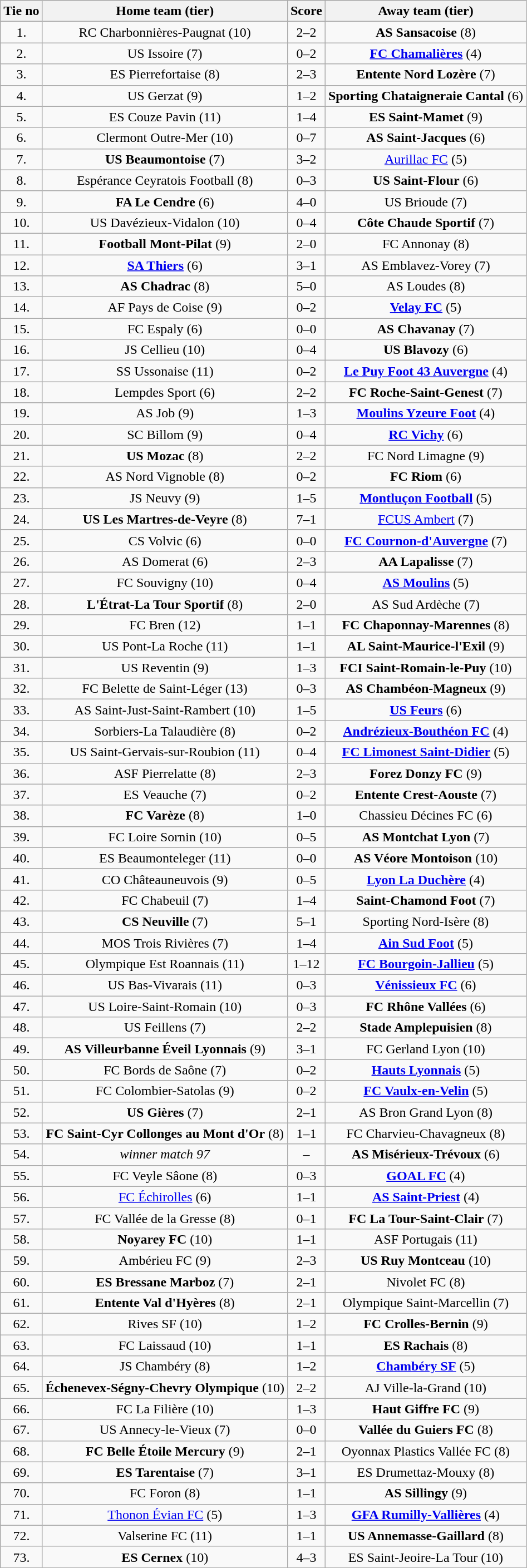<table class="wikitable" style="text-align: center">
<tr>
<th>Tie no</th>
<th>Home team (tier)</th>
<th>Score</th>
<th>Away team (tier)</th>
</tr>
<tr>
<td>1.</td>
<td>RC Charbonnières-Paugnat (10)</td>
<td>2–2 </td>
<td><strong>AS Sansacoise</strong> (8)</td>
</tr>
<tr>
<td>2.</td>
<td>US Issoire (7)</td>
<td>0–2</td>
<td><strong><a href='#'>FC Chamalières</a></strong> (4)</td>
</tr>
<tr>
<td>3.</td>
<td>ES Pierrefortaise (8)</td>
<td>2–3</td>
<td><strong>Entente Nord Lozère</strong> (7)</td>
</tr>
<tr>
<td>4.</td>
<td>US Gerzat (9)</td>
<td>1–2</td>
<td><strong>Sporting Chataigneraie Cantal</strong> (6)</td>
</tr>
<tr>
<td>5.</td>
<td>ES Couze Pavin (11)</td>
<td>1–4</td>
<td><strong>ES Saint-Mamet</strong> (9)</td>
</tr>
<tr>
<td>6.</td>
<td>Clermont Outre-Mer (10)</td>
<td>0–7</td>
<td><strong>AS Saint-Jacques</strong> (6)</td>
</tr>
<tr>
<td>7.</td>
<td><strong>US Beaumontoise</strong> (7)</td>
<td>3–2</td>
<td><a href='#'>Aurillac FC</a> (5)</td>
</tr>
<tr>
<td>8.</td>
<td>Espérance Ceyratois Football (8)</td>
<td>0–3</td>
<td><strong>US Saint-Flour</strong> (6)</td>
</tr>
<tr>
<td>9.</td>
<td><strong>FA Le Cendre</strong> (6)</td>
<td>4–0</td>
<td>US Brioude (7)</td>
</tr>
<tr>
<td>10.</td>
<td>US Davézieux-Vidalon (10)</td>
<td>0–4</td>
<td><strong>Côte Chaude Sportif</strong> (7)</td>
</tr>
<tr>
<td>11.</td>
<td><strong>Football Mont-Pilat</strong> (9)</td>
<td>2–0</td>
<td>FC Annonay (8)</td>
</tr>
<tr>
<td>12.</td>
<td><strong><a href='#'>SA Thiers</a></strong> (6)</td>
<td>3–1</td>
<td>AS Emblavez-Vorey (7)</td>
</tr>
<tr>
<td>13.</td>
<td><strong>AS Chadrac</strong> (8)</td>
<td>5–0</td>
<td>AS Loudes (8)</td>
</tr>
<tr>
<td>14.</td>
<td>AF Pays de Coise (9)</td>
<td>0–2</td>
<td><strong><a href='#'>Velay FC</a></strong> (5)</td>
</tr>
<tr>
<td>15.</td>
<td>FC Espaly (6)</td>
<td>0–0 </td>
<td><strong>AS Chavanay</strong> (7)</td>
</tr>
<tr>
<td>16.</td>
<td>JS Cellieu (10)</td>
<td>0–4</td>
<td><strong>US Blavozy</strong> (6)</td>
</tr>
<tr>
<td>17.</td>
<td>SS Ussonaise (11)</td>
<td>0–2</td>
<td><strong><a href='#'>Le Puy Foot 43 Auvergne</a></strong> (4)</td>
</tr>
<tr>
<td>18.</td>
<td>Lempdes Sport (6)</td>
<td>2–2 </td>
<td><strong>FC Roche-Saint-Genest</strong> (7)</td>
</tr>
<tr>
<td>19.</td>
<td>AS Job (9)</td>
<td>1–3</td>
<td><strong><a href='#'>Moulins Yzeure Foot</a></strong> (4)</td>
</tr>
<tr>
<td>20.</td>
<td>SC Billom (9)</td>
<td>0–4</td>
<td><strong><a href='#'>RC Vichy</a></strong> (6)</td>
</tr>
<tr>
<td>21.</td>
<td><strong>US Mozac</strong> (8)</td>
<td>2–2 </td>
<td>FC Nord Limagne (9)</td>
</tr>
<tr>
<td>22.</td>
<td>AS Nord Vignoble (8)</td>
<td>0–2</td>
<td><strong>FC Riom</strong> (6)</td>
</tr>
<tr>
<td>23.</td>
<td>JS Neuvy (9)</td>
<td>1–5</td>
<td><strong><a href='#'>Montluçon Football</a></strong> (5)</td>
</tr>
<tr>
<td>24.</td>
<td><strong>US Les Martres-de-Veyre</strong> (8)</td>
<td>7–1</td>
<td><a href='#'>FCUS Ambert</a> (7)</td>
</tr>
<tr>
<td>25.</td>
<td>CS Volvic (6)</td>
<td>0–0 </td>
<td><strong><a href='#'>FC Cournon-d'Auvergne</a></strong> (7)</td>
</tr>
<tr>
<td>26.</td>
<td>AS Domerat (6)</td>
<td>2–3</td>
<td><strong>AA Lapalisse</strong> (7)</td>
</tr>
<tr>
<td>27.</td>
<td>FC Souvigny (10)</td>
<td>0–4</td>
<td><strong><a href='#'>AS Moulins</a></strong> (5)</td>
</tr>
<tr>
<td>28.</td>
<td><strong>L'Étrat-La Tour Sportif</strong> (8)</td>
<td>2–0</td>
<td>AS Sud Ardèche (7)</td>
</tr>
<tr>
<td>29.</td>
<td>FC Bren (12)</td>
<td>1–1 </td>
<td><strong>FC Chaponnay-Marennes</strong> (8)</td>
</tr>
<tr>
<td>30.</td>
<td>US Pont-La Roche (11)</td>
<td>1–1 </td>
<td><strong>AL Saint-Maurice-l'Exil</strong> (9)</td>
</tr>
<tr>
<td>31.</td>
<td>US Reventin (9)</td>
<td>1–3</td>
<td><strong>FCI Saint-Romain-le-Puy</strong> (10)</td>
</tr>
<tr>
<td>32.</td>
<td>FC Belette de Saint-Léger (13)</td>
<td>0–3</td>
<td><strong>AS Chambéon-Magneux</strong> (9)</td>
</tr>
<tr>
<td>33.</td>
<td>AS Saint-Just-Saint-Rambert (10)</td>
<td>1–5</td>
<td><strong><a href='#'>US Feurs</a></strong> (6)</td>
</tr>
<tr>
<td>34.</td>
<td>Sorbiers-La Talaudière (8)</td>
<td>0–2</td>
<td><strong><a href='#'>Andrézieux-Bouthéon FC</a></strong> (4)</td>
</tr>
<tr>
<td>35.</td>
<td>US Saint-Gervais-sur-Roubion (11)</td>
<td>0–4</td>
<td><strong><a href='#'>FC Limonest Saint-Didier</a></strong> (5)</td>
</tr>
<tr>
<td>36.</td>
<td>ASF Pierrelatte (8)</td>
<td>2–3</td>
<td><strong>Forez Donzy FC</strong> (9)</td>
</tr>
<tr>
<td>37.</td>
<td>ES Veauche (7)</td>
<td>0–2</td>
<td><strong>Entente Crest-Aouste</strong> (7)</td>
</tr>
<tr>
<td>38.</td>
<td><strong>FC Varèze</strong> (8)</td>
<td>1–0</td>
<td>Chassieu Décines FC (6)</td>
</tr>
<tr>
<td>39.</td>
<td>FC Loire Sornin (10)</td>
<td>0–5</td>
<td><strong>AS Montchat Lyon</strong> (7)</td>
</tr>
<tr>
<td>40.</td>
<td>ES Beaumonteleger (11)</td>
<td>0–0 </td>
<td><strong>AS Véore Montoison</strong> (10)</td>
</tr>
<tr>
<td>41.</td>
<td>CO Châteauneuvois (9)</td>
<td>0–5</td>
<td><strong><a href='#'>Lyon La Duchère</a></strong> (4)</td>
</tr>
<tr>
<td>42.</td>
<td>FC Chabeuil (7)</td>
<td>1–4</td>
<td><strong>Saint-Chamond Foot</strong> (7)</td>
</tr>
<tr>
<td>43.</td>
<td><strong>CS Neuville</strong> (7)</td>
<td>5–1</td>
<td>Sporting Nord-Isère (8)</td>
</tr>
<tr>
<td>44.</td>
<td>MOS Trois Rivières (7)</td>
<td>1–4</td>
<td><strong><a href='#'>Ain Sud Foot</a></strong> (5)</td>
</tr>
<tr>
<td>45.</td>
<td>Olympique Est Roannais (11)</td>
<td>1–12</td>
<td><strong><a href='#'>FC Bourgoin-Jallieu</a></strong> (5)</td>
</tr>
<tr>
<td>46.</td>
<td>US Bas-Vivarais (11)</td>
<td>0–3</td>
<td><strong><a href='#'>Vénissieux FC</a></strong> (6)</td>
</tr>
<tr>
<td>47.</td>
<td>US Loire-Saint-Romain (10)</td>
<td>0–3</td>
<td><strong>FC Rhône Vallées</strong> (6)</td>
</tr>
<tr>
<td>48.</td>
<td>US Feillens (7)</td>
<td>2–2 </td>
<td><strong>Stade Amplepuisien</strong> (8)</td>
</tr>
<tr>
<td>49.</td>
<td><strong>AS Villeurbanne Éveil Lyonnais</strong> (9)</td>
<td>3–1</td>
<td>FC Gerland Lyon (10)</td>
</tr>
<tr>
<td>50.</td>
<td>FC Bords de Saône (7)</td>
<td>0–2</td>
<td><strong><a href='#'>Hauts Lyonnais</a></strong> (5)</td>
</tr>
<tr>
<td>51.</td>
<td>FC Colombier-Satolas (9)</td>
<td>0–2</td>
<td><strong><a href='#'>FC Vaulx-en-Velin</a></strong> (5)</td>
</tr>
<tr>
<td>52.</td>
<td><strong>US Gières</strong> (7)</td>
<td>2–1</td>
<td>AS Bron Grand Lyon (8)</td>
</tr>
<tr>
<td>53.</td>
<td><strong>FC Saint-Cyr Collonges au Mont d'Or</strong> (8)</td>
<td>1–1 </td>
<td>FC Charvieu-Chavagneux (8)</td>
</tr>
<tr>
<td>54.</td>
<td><em>winner match 97</em></td>
<td>–</td>
<td><strong>AS Misérieux-Trévoux</strong> (6)</td>
</tr>
<tr>
<td>55.</td>
<td>FC Veyle Sâone (8)</td>
<td>0–3</td>
<td><strong><a href='#'>GOAL FC</a></strong> (4)</td>
</tr>
<tr>
<td>56.</td>
<td><a href='#'>FC Échirolles</a> (6)</td>
<td>1–1 </td>
<td><strong><a href='#'>AS Saint-Priest</a></strong> (4)</td>
</tr>
<tr>
<td>57.</td>
<td>FC Vallée de la Gresse (8)</td>
<td>0–1</td>
<td><strong>FC La Tour-Saint-Clair</strong> (7)</td>
</tr>
<tr>
<td>58.</td>
<td><strong>Noyarey FC</strong> (10)</td>
<td>1–1 </td>
<td>ASF Portugais (11)</td>
</tr>
<tr>
<td>59.</td>
<td>Ambérieu FC (9)</td>
<td>2–3</td>
<td><strong>US Ruy Montceau</strong> (10)</td>
</tr>
<tr>
<td>60.</td>
<td><strong>ES Bressane Marboz</strong> (7)</td>
<td>2–1</td>
<td>Nivolet FC (8)</td>
</tr>
<tr>
<td>61.</td>
<td><strong>Entente Val d'Hyères</strong> (8)</td>
<td>2–1</td>
<td>Olympique Saint-Marcellin (7)</td>
</tr>
<tr>
<td>62.</td>
<td>Rives SF (10)</td>
<td>1–2</td>
<td><strong>FC Crolles-Bernin</strong> (9)</td>
</tr>
<tr>
<td>63.</td>
<td>FC Laissaud (10)</td>
<td>1–1 </td>
<td><strong>ES Rachais</strong> (8)</td>
</tr>
<tr>
<td>64.</td>
<td>JS Chambéry (8)</td>
<td>1–2</td>
<td><strong><a href='#'>Chambéry SF</a></strong> (5)</td>
</tr>
<tr>
<td>65.</td>
<td><strong>Échenevex-Ségny-Chevry Olympique</strong> (10)</td>
<td>2–2 </td>
<td>AJ Ville-la-Grand (10)</td>
</tr>
<tr>
<td>66.</td>
<td>FC La Filière (10)</td>
<td>1–3</td>
<td><strong>Haut Giffre FC</strong> (9)</td>
</tr>
<tr>
<td>67.</td>
<td>US Annecy-le-Vieux (7)</td>
<td>0–0 </td>
<td><strong>Vallée du Guiers FC</strong> (8)</td>
</tr>
<tr>
<td>68.</td>
<td><strong>FC Belle Étoile Mercury</strong> (9)</td>
<td>2–1</td>
<td>Oyonnax Plastics Vallée FC (8)</td>
</tr>
<tr>
<td>69.</td>
<td><strong>ES Tarentaise</strong> (7)</td>
<td>3–1</td>
<td>ES Drumettaz-Mouxy (8)</td>
</tr>
<tr>
<td>70.</td>
<td>FC Foron (8)</td>
<td>1–1 </td>
<td><strong>AS Sillingy</strong> (9)</td>
</tr>
<tr>
<td>71.</td>
<td><a href='#'>Thonon Évian FC</a> (5)</td>
<td>1–3</td>
<td><strong><a href='#'>GFA Rumilly-Vallières</a></strong> (4)</td>
</tr>
<tr>
<td>72.</td>
<td>Valserine FC (11)</td>
<td>1–1 </td>
<td><strong>US Annemasse-Gaillard</strong> (8)</td>
</tr>
<tr>
<td>73.</td>
<td><strong>ES Cernex</strong> (10)</td>
<td>4–3</td>
<td>ES Saint-Jeoire-La Tour (10)</td>
</tr>
</table>
